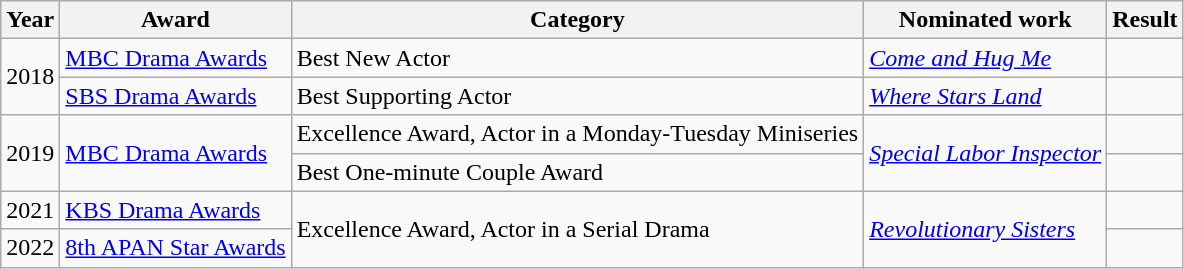<table class="wikitable">
<tr>
<th scope="col">Year</th>
<th>Award</th>
<th scope="col">Category</th>
<th>Nominated work</th>
<th scope="col">Result</th>
</tr>
<tr>
<td rowspan="2">2018</td>
<td><a href='#'>MBC Drama Awards</a></td>
<td>Best New Actor</td>
<td><em><a href='#'>Come and Hug Me</a></em></td>
<td></td>
</tr>
<tr>
<td><a href='#'>SBS Drama Awards</a></td>
<td>Best Supporting Actor</td>
<td><em><a href='#'>Where Stars Land</a></em></td>
<td></td>
</tr>
<tr>
<td rowspan="2">2019</td>
<td rowspan="2"><a href='#'>MBC Drama Awards</a></td>
<td>Excellence Award, Actor in a Monday-Tuesday Miniseries</td>
<td rowspan="2"><em><a href='#'>Special Labor Inspector</a></em></td>
<td></td>
</tr>
<tr>
<td>Best One-minute Couple Award </td>
<td></td>
</tr>
<tr>
<td>2021</td>
<td><a href='#'>KBS Drama Awards</a></td>
<td rowspan="2">Excellence Award, Actor in a Serial Drama</td>
<td rowspan="2"><em><a href='#'>Revolutionary Sisters</a></em></td>
<td></td>
</tr>
<tr>
<td>2022</td>
<td><a href='#'>8th APAN Star Awards</a></td>
<td></td>
</tr>
</table>
